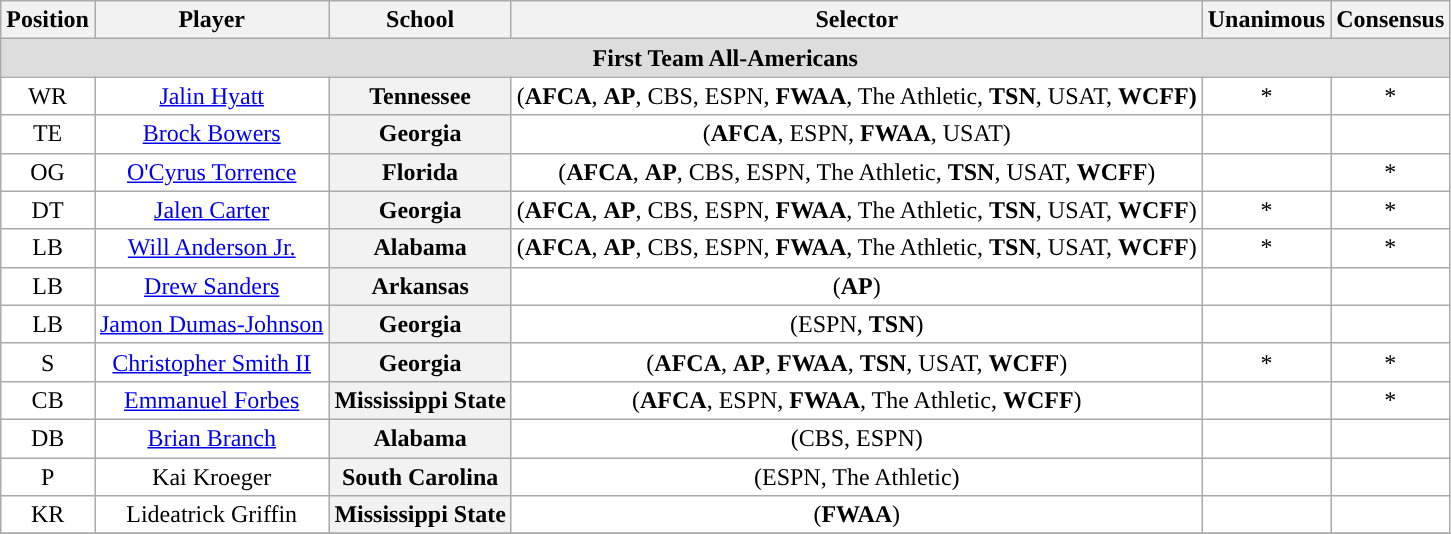<table class="wikitable" border="0">
<tr>
<th>Position</th>
<th>Player</th>
<th>School</th>
<th>Selector</th>
<th>Unanimous</th>
<th>Consensus</th>
</tr>
<tr>
<td colspan="6" style="text-align:center; background:#ddd;"><strong>First Team All-Americans</strong></td>
</tr>
<tr style="text-align:center;">
<td style="background:white">WR</td>
<td style="background:white"><a href='#'>Jalin Hyatt</a></td>
<th>Tennessee</th>
<td style="background:white">(<strong>AFCA</strong>, <strong>AP</strong>, CBS, ESPN, <strong>FWAA</strong>, The Athletic, <strong>TSN</strong>, USAT, <strong>WCFF)</strong></td>
<td style="background:white">*</td>
<td style="background:white">*</td>
</tr>
<tr style="text-align:center;">
<td style="background:white">TE</td>
<td style="background:white"><a href='#'>Brock Bowers</a></td>
<th>Georgia</th>
<td style="background:white">(<strong>AFCA</strong>, ESPN, <strong>FWAA</strong>, USAT)</td>
<td style="background:white"></td>
<td style="background:white"></td>
</tr>
<tr style="text-align:center;">
<td style="background:white">OG</td>
<td style="background:white"><a href='#'>O'Cyrus Torrence</a></td>
<th>Florida</th>
<td style="background:white">(<strong>AFCA</strong>, <strong>AP</strong>, CBS, ESPN, The Athletic, <strong>TSN</strong>, USAT, <strong>WCFF</strong>)</td>
<td style="background:white"></td>
<td style="background:white">*</td>
</tr>
<tr style="text-align:center;">
<td style="background:white">DT</td>
<td style="background:white"><a href='#'>Jalen Carter</a></td>
<th>Georgia</th>
<td style="background:white">(<strong>AFCA</strong>, <strong>AP</strong>, CBS, ESPN, <strong>FWAA</strong>, The Athletic, <strong>TSN</strong>, USAT, <strong>WCFF</strong>)</td>
<td style="background:white">*</td>
<td style="background:white">*</td>
</tr>
<tr style="text-align:center;">
<td style="background:white">LB</td>
<td style="background:white"><a href='#'>Will Anderson Jr.</a></td>
<th>Alabama</th>
<td style="background:white">(<strong>AFCA</strong>, <strong>AP</strong>, CBS, ESPN, <strong>FWAA</strong>, The Athletic, <strong>TSN</strong>, USAT, <strong>WCFF</strong>)</td>
<td style="background:white">*</td>
<td style="background:white">*</td>
</tr>
<tr style="text-align:center;">
<td style="background:white">LB</td>
<td style="background:white"><a href='#'>Drew Sanders</a></td>
<th>Arkansas</th>
<td style="background:white">(<strong>AP</strong>)</td>
<td style="background:white"></td>
<td style="background:white"></td>
</tr>
<tr style="text-align:center;">
<td style="background:white">LB</td>
<td style="background:white"><a href='#'>Jamon Dumas-Johnson</a></td>
<th>Georgia</th>
<td style="background:white">(ESPN, <strong>TSN</strong>)</td>
<td style="background:white"></td>
<td style="background:white"></td>
</tr>
<tr style="text-align:center;">
<td style="background:white">S</td>
<td style="background:white"><a href='#'>Christopher Smith II</a></td>
<th>Georgia</th>
<td style="background:white">(<strong>AFCA</strong>, <strong>AP</strong>, <strong>FWAA</strong>, <strong>TSN</strong>, USAT, <strong>WCFF</strong>)</td>
<td style="background:white">*</td>
<td style="background:white">*</td>
</tr>
<tr style="text-align:center;">
<td style="background:white">CB</td>
<td style="background:white"><a href='#'>Emmanuel Forbes</a></td>
<th>Mississippi State</th>
<td style="background:white">(<strong>AFCA</strong>, ESPN, <strong>FWAA</strong>, The Athletic, <strong>WCFF</strong>)</td>
<td style="background:white"></td>
<td style="background:white">*</td>
</tr>
<tr style="text-align:center;">
<td style="background:white">DB</td>
<td style="background:white"><a href='#'>Brian Branch</a></td>
<th>Alabama</th>
<td style="background:white">(CBS, ESPN)</td>
<td style="background:white"></td>
<td style="background:white"></td>
</tr>
<tr style="text-align:center;">
<td style="background:white">P</td>
<td style="background:white">Kai Kroeger</td>
<th>South Carolina</th>
<td style="background:white">(ESPN, The Athletic)</td>
<td style="background:white"></td>
<td style="background:white"></td>
</tr>
<tr style="text-align:center;">
<td style="background:white">KR</td>
<td style="background:white">Lideatrick Griffin</td>
<th>Mississippi State</th>
<td style="background:white">(<strong>FWAA</strong>)</td>
<td style="background:white"></td>
<td style="background:white"></td>
</tr>
<tr>
</tr>
</table>
